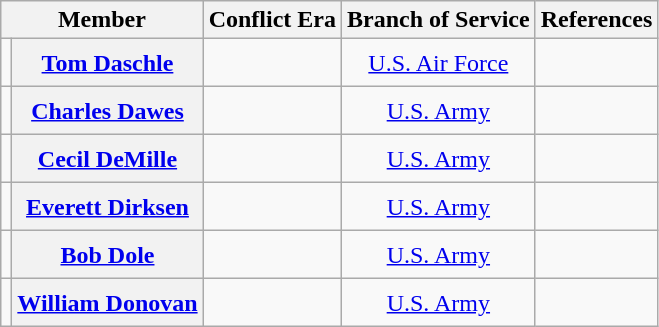<table class=wikitable style="text-align:center">
<tr>
<th scope="col" colspan="2">Member</th>
<th scope="col">Conflict Era</th>
<th scope="col">Branch of Service</th>
<th scope="col">References</th>
</tr>
<tr style="height:2em;">
<td></td>
<th scope="row"><a href='#'>Tom Daschle</a></th>
<td></td>
<td><a href='#'>U.S. Air Force</a></td>
<td></td>
</tr>
<tr style="height:2em;">
<td></td>
<th scope="row"><a href='#'>Charles Dawes</a></th>
<td></td>
<td><a href='#'>U.S. Army</a></td>
<td></td>
</tr>
<tr style="height:2em;">
<td></td>
<th scope="row"><a href='#'>Cecil DeMille</a></th>
<td></td>
<td><a href='#'>U.S. Army</a></td>
<td></td>
</tr>
<tr style="height:2em;">
<td></td>
<th scope="row"><a href='#'>Everett Dirksen</a></th>
<td></td>
<td><a href='#'>U.S. Army</a></td>
<td></td>
</tr>
<tr style="height:2em;">
<td></td>
<th scope="row"><a href='#'>Bob Dole</a></th>
<td></td>
<td><a href='#'>U.S. Army</a></td>
<td></td>
</tr>
<tr style="height:2em;">
<td></td>
<th scope="row"><a href='#'>William Donovan</a></th>
<td></td>
<td><a href='#'>U.S. Army</a></td>
<td></td>
</tr>
</table>
